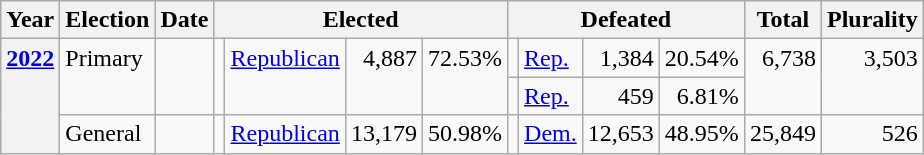<table class=wikitable>
<tr>
<th>Year</th>
<th>Election</th>
<th>Date</th>
<th ! colspan="4">Elected</th>
<th ! colspan="4">Defeated</th>
<th>Total</th>
<th>Plurality</th>
</tr>
<tr>
<th rowspan="3" valign="top"><a href='#'>2022</a></th>
<td rowspan="2" valign="top">Primary</td>
<td rowspan="2" valign="top"></td>
<td rowspan="2" valign="top"></td>
<td rowspan="2" valign="top" ><a href='#'>Republican</a></td>
<td rowspan="2" valign="top" align="right">4,887</td>
<td rowspan="2" valign="top" align="right">72.53%</td>
<td valign="top"></td>
<td valign="top" ><a href='#'>Rep.</a></td>
<td valign="top" align="right">1,384</td>
<td valign="top" align="right">20.54%</td>
<td rowspan="2" valign="top" align="right">6,738</td>
<td rowspan="2" valign="top" align="right">3,503</td>
</tr>
<tr>
<td valign="top"></td>
<td valign="top" ><a href='#'>Rep.</a></td>
<td valign="top" align="right">459</td>
<td valign="top" align="right">6.81%</td>
</tr>
<tr>
<td valign="top">General</td>
<td valign="top"></td>
<td valign="top"></td>
<td valign="top" ><a href='#'>Republican</a></td>
<td valign="top" align="right">13,179</td>
<td valign="top" align="right">50.98%</td>
<td valign="top"></td>
<td valign="top" ><a href='#'>Dem.</a></td>
<td valign="top" align="right">12,653</td>
<td valign="top" align="right">48.95%</td>
<td valign="top" align="right">25,849</td>
<td valign="top" align="right">526</td>
</tr>
</table>
